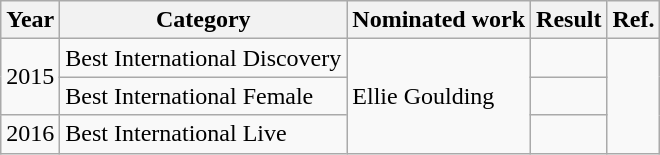<table class="wikitable">
<tr>
<th>Year</th>
<th>Category</th>
<th>Nominated work</th>
<th>Result</th>
<th>Ref.</th>
</tr>
<tr>
<td rowspan="2">2015</td>
<td>Best International Discovery</td>
<td rowspan="3">Ellie Goulding</td>
<td></td>
<td rowspan="3"></td>
</tr>
<tr>
<td>Best International Female</td>
<td></td>
</tr>
<tr>
<td>2016</td>
<td>Best International Live</td>
<td></td>
</tr>
</table>
